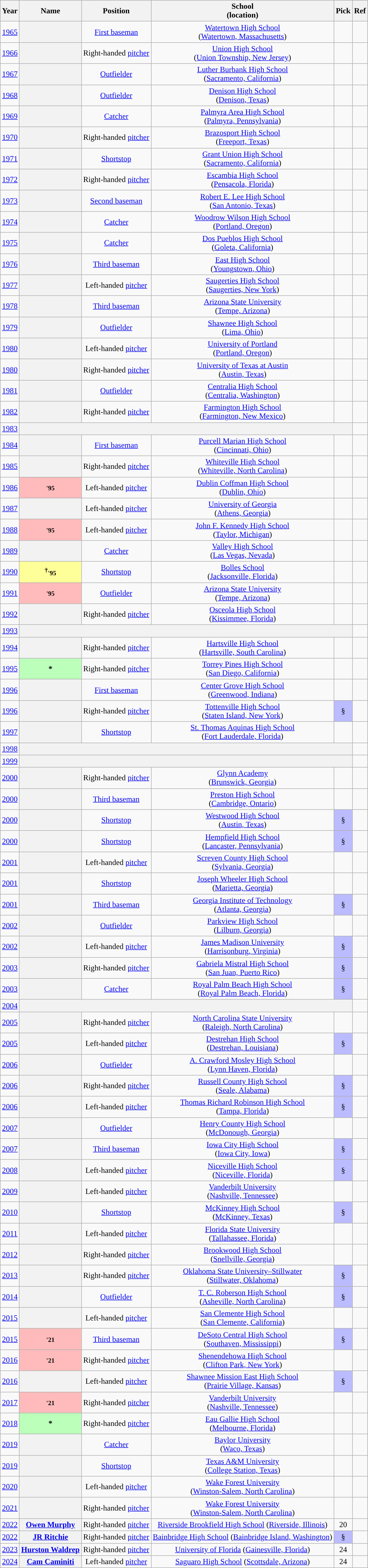<table class="wikitable sortable plainrowheaders" style="text-align:center;" border="1">
<tr>
<th scope="col">Year</th>
<th scope="col">Name</th>
<th scope="col">Position</th>
<th scope="col" class="unsortable">School<br> (location)</th>
<th scope="col">Pick</th>
<th scope="col" class="unsortable">Ref</th>
</tr>
<tr>
<td><a href='#'>1965</a></td>
<th scope="row"></th>
<td><a href='#'>First baseman</a></td>
<td><a href='#'>Watertown High School</a><br>(<a href='#'>Watertown, Massachusetts</a>)</td>
<td></td>
<td></td>
</tr>
<tr>
<td><a href='#'>1966</a></td>
<th scope="row"></th>
<td>Right-handed <a href='#'>pitcher</a></td>
<td><a href='#'>Union High School</a><br>(<a href='#'>Union Township, New Jersey</a>)</td>
<td></td>
<td></td>
</tr>
<tr>
<td><a href='#'>1967</a></td>
<th scope="row"></th>
<td><a href='#'>Outfielder</a></td>
<td><a href='#'>Luther Burbank High School</a><br>(<a href='#'>Sacramento, California</a>)</td>
<td></td>
<td></td>
</tr>
<tr>
<td><a href='#'>1968</a></td>
<th scope="row"></th>
<td><a href='#'>Outfielder</a></td>
<td><a href='#'>Denison High School</a><br>(<a href='#'>Denison, Texas</a>)</td>
<td></td>
<td></td>
</tr>
<tr>
<td><a href='#'>1969</a></td>
<th scope="row"></th>
<td><a href='#'>Catcher</a></td>
<td><a href='#'>Palmyra Area High School</a><br>(<a href='#'>Palmyra, Pennsylvania</a>)</td>
<td></td>
<td></td>
</tr>
<tr>
<td><a href='#'>1970</a></td>
<th scope="row"></th>
<td>Right-handed <a href='#'>pitcher</a></td>
<td><a href='#'>Brazosport High School</a><br>(<a href='#'>Freeport, Texas</a>)</td>
<td></td>
<td></td>
</tr>
<tr>
<td><a href='#'>1971</a></td>
<th scope="row"></th>
<td><a href='#'>Shortstop</a></td>
<td><a href='#'>Grant Union High School</a><br>(<a href='#'>Sacramento, California</a>)</td>
<td></td>
<td></td>
</tr>
<tr>
<td><a href='#'>1972</a></td>
<th scope="row"></th>
<td>Right-handed <a href='#'>pitcher</a></td>
<td><a href='#'>Escambia High School</a><br>(<a href='#'>Pensacola, Florida</a>)</td>
<td></td>
<td></td>
</tr>
<tr>
<td><a href='#'>1973</a></td>
<th scope="row"></th>
<td><a href='#'>Second baseman</a></td>
<td><a href='#'>Robert E. Lee High School</a><br>(<a href='#'>San Antonio, Texas</a>)</td>
<td></td>
<td></td>
</tr>
<tr>
<td><a href='#'>1974</a></td>
<th scope="row"></th>
<td><a href='#'>Catcher</a></td>
<td><a href='#'>Woodrow Wilson High School</a><br>(<a href='#'>Portland, Oregon</a>)</td>
<td></td>
<td></td>
</tr>
<tr>
<td><a href='#'>1975</a></td>
<th scope="row"></th>
<td><a href='#'>Catcher</a></td>
<td><a href='#'>Dos Pueblos High School</a><br>(<a href='#'>Goleta, California</a>)</td>
<td></td>
<td></td>
</tr>
<tr>
<td><a href='#'>1976</a></td>
<th scope="row"></th>
<td><a href='#'>Third baseman</a></td>
<td><a href='#'>East High School</a><br>(<a href='#'>Youngstown, Ohio</a>)</td>
<td></td>
<td></td>
</tr>
<tr>
<td><a href='#'>1977</a></td>
<th scope="row"></th>
<td>Left-handed <a href='#'>pitcher</a></td>
<td><a href='#'>Saugerties High School</a><br>(<a href='#'>Saugerties, New York</a>)</td>
<td></td>
<td></td>
</tr>
<tr>
<td><a href='#'>1978</a></td>
<th scope="row"></th>
<td><a href='#'>Third baseman</a></td>
<td><a href='#'>Arizona State University</a><br>(<a href='#'>Tempe, Arizona</a>)</td>
<td></td>
<td></td>
</tr>
<tr>
<td><a href='#'>1979</a></td>
<th scope="row"></th>
<td><a href='#'>Outfielder</a></td>
<td><a href='#'>Shawnee High School</a><br>(<a href='#'>Lima, Ohio</a>)</td>
<td></td>
<td></td>
</tr>
<tr>
<td><a href='#'>1980</a></td>
<th scope="row"></th>
<td>Left-handed <a href='#'>pitcher</a></td>
<td><a href='#'>University of Portland</a><br>(<a href='#'>Portland, Oregon</a>)</td>
<td></td>
<td></td>
</tr>
<tr>
<td><a href='#'>1980</a></td>
<th scope="row"></th>
<td>Right-handed <a href='#'>pitcher</a></td>
<td><a href='#'>University of Texas at Austin</a><br>(<a href='#'>Austin, Texas</a>)</td>
<td></td>
<td></td>
</tr>
<tr>
<td><a href='#'>1981</a></td>
<th scope="row"></th>
<td><a href='#'>Outfielder</a></td>
<td><a href='#'>Centralia High School</a><br>(<a href='#'>Centralia, Washington</a>)</td>
<td></td>
<td></td>
</tr>
<tr>
<td><a href='#'>1982</a></td>
<th scope="row"></th>
<td>Right-handed <a href='#'>pitcher</a></td>
<td><a href='#'>Farmington High School</a><br>(<a href='#'>Farmington, New Mexico</a>)</td>
<td></td>
<td></td>
</tr>
<tr>
<td><a href='#'>1983</a></td>
<th scope="row" style="text-align: center;" colspan="4"></th>
<td></td>
</tr>
<tr>
<td><a href='#'>1984</a></td>
<th scope="row"></th>
<td><a href='#'>First baseman</a></td>
<td><a href='#'>Purcell Marian High School</a><br>(<a href='#'>Cincinnati, Ohio</a>)</td>
<td></td>
<td></td>
</tr>
<tr>
<td><a href='#'>1985</a></td>
<th scope="row"></th>
<td>Right-handed <a href='#'>pitcher</a></td>
<td><a href='#'>Whiteville High School</a><br>(<a href='#'>Whiteville, North Carolina</a>)</td>
<td></td>
<td></td>
</tr>
<tr>
<td><a href='#'>1986</a></td>
<th scope="row" style="background-color:#ffbbbb"> <small>'95</small></th>
<td>Left-handed <a href='#'>pitcher</a></td>
<td><a href='#'>Dublin Coffman High School</a><br>(<a href='#'>Dublin, Ohio</a>)</td>
<td></td>
<td></td>
</tr>
<tr>
<td><a href='#'>1987</a></td>
<th scope="row"></th>
<td>Left-handed <a href='#'>pitcher</a></td>
<td><a href='#'>University of Georgia</a><br>(<a href='#'>Athens, Georgia</a>)</td>
<td></td>
<td></td>
</tr>
<tr>
<td><a href='#'>1988</a></td>
<th scope="row" style="background-color:#ffbbbb"> <small>'95</small></th>
<td>Left-handed <a href='#'>pitcher</a></td>
<td><a href='#'>John F. Kennedy High School</a><br>(<a href='#'>Taylor, Michigan</a>)</td>
<td></td>
<td></td>
</tr>
<tr>
<td><a href='#'>1989</a></td>
<th scope="row"></th>
<td><a href='#'>Catcher</a></td>
<td><a href='#'>Valley High School</a><br>(<a href='#'>Las Vegas, Nevada</a>)</td>
<td></td>
<td></td>
</tr>
<tr>
<td><a href='#'>1990</a></td>
<th scope="row" style="background:#ff9;"><sup>†</sup><small>'95</small></th>
<td><a href='#'>Shortstop</a></td>
<td><a href='#'>Bolles School</a><br>(<a href='#'>Jacksonville, Florida</a>)</td>
<td></td>
<td></td>
</tr>
<tr>
<td><a href='#'>1991</a></td>
<th scope="row" style="background-color:#ffbbbb"> <small>'95</small></th>
<td><a href='#'>Outfielder</a></td>
<td><a href='#'>Arizona State University</a><br>(<a href='#'>Tempe, Arizona</a>)</td>
<td></td>
<td></td>
</tr>
<tr>
<td><a href='#'>1992</a></td>
<th scope="row"></th>
<td>Right-handed <a href='#'>pitcher</a></td>
<td><a href='#'>Osceola High School</a><br>(<a href='#'>Kissimmee, Florida</a>)</td>
<td></td>
<td></td>
</tr>
<tr>
<td><a href='#'>1993</a></td>
<th scope="row" style="text-align: center;" colspan="4"></th>
<td></td>
</tr>
<tr>
<td><a href='#'>1994</a></td>
<th scope="row"></th>
<td>Right-handed <a href='#'>pitcher</a></td>
<td><a href='#'>Hartsville High School</a><br>(<a href='#'>Hartsville, South Carolina</a>)</td>
<td></td>
<td></td>
</tr>
<tr>
<td><a href='#'>1995</a></td>
<th scope="row" style="background-color:#bbffbb">*</th>
<td>Right-handed <a href='#'>pitcher</a></td>
<td><a href='#'>Torrey Pines High School</a><br>(<a href='#'>San Diego, California</a>)</td>
<td></td>
<td></td>
</tr>
<tr>
<td><a href='#'>1996</a></td>
<th scope="row"></th>
<td><a href='#'>First baseman</a></td>
<td><a href='#'>Center Grove High School</a><br>(<a href='#'>Greenwood, Indiana</a>)</td>
<td></td>
<td></td>
</tr>
<tr>
<td><a href='#'>1996</a></td>
<th scope="row"></th>
<td>Right-handed <a href='#'>pitcher</a></td>
<td><a href='#'>Tottenville High School</a><br>(<a href='#'>Staten Island, New York</a>)</td>
<td bgcolor="#bbbbff">§</td>
<td></td>
</tr>
<tr>
<td><a href='#'>1997</a></td>
<th scope="row"></th>
<td><a href='#'>Shortstop</a></td>
<td><a href='#'>St. Thomas Aquinas High School</a><br>(<a href='#'>Fort Lauderdale, Florida</a>)</td>
<td></td>
<td></td>
</tr>
<tr>
<td><a href='#'>1998</a></td>
<th scope="row" style="text-align: center;" colspan="4"></th>
<td></td>
</tr>
<tr>
<td><a href='#'>1999</a></td>
<th scope="row" style="text-align: center;" colspan="4"></th>
<td></td>
</tr>
<tr>
<td><a href='#'>2000</a></td>
<th scope="row"></th>
<td>Right-handed <a href='#'>pitcher</a></td>
<td><a href='#'>Glynn Academy</a><br>(<a href='#'>Brunswick, Georgia</a>)</td>
<td></td>
<td></td>
</tr>
<tr>
<td><a href='#'>2000</a></td>
<th scope="row"></th>
<td><a href='#'>Third baseman</a></td>
<td><a href='#'>Preston High School</a><br>(<a href='#'>Cambridge, Ontario</a>)</td>
<td></td>
<td></td>
</tr>
<tr>
<td><a href='#'>2000</a></td>
<th scope="row"></th>
<td><a href='#'>Shortstop</a></td>
<td><a href='#'>Westwood High School</a><br>(<a href='#'>Austin, Texas</a>)</td>
<td bgcolor="#bbbbff">§</td>
<td></td>
</tr>
<tr>
<td><a href='#'>2000</a></td>
<th scope="row"></th>
<td><a href='#'>Shortstop</a></td>
<td><a href='#'>Hempfield High School</a><br>(<a href='#'>Lancaster, Pennsylvania</a>)</td>
<td bgcolor="#bbbbff">§</td>
<td></td>
</tr>
<tr>
<td><a href='#'>2001</a></td>
<th scope="row"></th>
<td>Left-handed <a href='#'>pitcher</a></td>
<td><a href='#'>Screven County High School</a><br>(<a href='#'>Sylvania, Georgia</a>)</td>
<td></td>
<td></td>
</tr>
<tr>
<td><a href='#'>2001</a></td>
<th scope="row"></th>
<td><a href='#'>Shortstop</a></td>
<td><a href='#'>Joseph Wheeler High School</a><br>(<a href='#'>Marietta, Georgia</a>)</td>
<td></td>
<td></td>
</tr>
<tr>
<td><a href='#'>2001</a></td>
<th scope="row"></th>
<td><a href='#'>Third baseman</a></td>
<td><a href='#'>Georgia Institute of Technology</a><br>(<a href='#'>Atlanta, Georgia</a>)</td>
<td bgcolor="#bbbbff">§</td>
<td></td>
</tr>
<tr>
<td><a href='#'>2002</a></td>
<th scope="row"></th>
<td><a href='#'>Outfielder</a></td>
<td><a href='#'>Parkview High School</a><br>(<a href='#'>Lilburn, Georgia</a>)</td>
<td></td>
<td></td>
</tr>
<tr>
<td><a href='#'>2002</a></td>
<th scope="row"></th>
<td>Left-handed <a href='#'>pitcher</a></td>
<td><a href='#'>James Madison University</a><br>(<a href='#'>Harrisonburg, Virginia</a>)</td>
<td bgcolor="#bbbbff">§</td>
<td></td>
</tr>
<tr>
<td><a href='#'>2003</a></td>
<th scope="row"></th>
<td>Right-handed <a href='#'>pitcher</a></td>
<td><a href='#'>Gabriela Mistral High School</a><br>(<a href='#'>San Juan, Puerto Rico</a>)</td>
<td bgcolor="#bbbbff">§</td>
<td></td>
</tr>
<tr>
<td><a href='#'>2003</a></td>
<th scope="row"></th>
<td><a href='#'>Catcher</a></td>
<td><a href='#'>Royal Palm Beach High School</a><br>(<a href='#'>Royal Palm Beach, Florida</a>)</td>
<td bgcolor="#bbbbff">§</td>
<td></td>
</tr>
<tr>
<td><a href='#'>2004</a></td>
<th scope="row" style="text-align: center;" colspan="4"></th>
<td></td>
</tr>
<tr>
<td><a href='#'>2005</a></td>
<th scope="row"></th>
<td>Right-handed <a href='#'>pitcher</a></td>
<td><a href='#'>North Carolina State University</a><br>(<a href='#'>Raleigh, North Carolina</a>)</td>
<td></td>
<td></td>
</tr>
<tr>
<td><a href='#'>2005</a></td>
<th scope="row"></th>
<td>Left-handed <a href='#'>pitcher</a></td>
<td><a href='#'>Destrehan High School</a><br>(<a href='#'>Destrehan, Louisiana</a>)</td>
<td bgcolor="#bbbbff">§</td>
<td></td>
</tr>
<tr>
<td><a href='#'>2006</a></td>
<th scope="row"></th>
<td><a href='#'>Outfielder</a></td>
<td><a href='#'>A. Crawford Mosley High School</a><br>(<a href='#'>Lynn Haven, Florida</a>)</td>
<td></td>
<td></td>
</tr>
<tr>
<td><a href='#'>2006</a></td>
<th scope="row"></th>
<td>Right-handed <a href='#'>pitcher</a></td>
<td><a href='#'>Russell County High School</a><br>(<a href='#'>Seale, Alabama</a>)</td>
<td bgcolor="#bbbbff">§</td>
<td></td>
</tr>
<tr>
<td><a href='#'>2006</a></td>
<th scope="row"></th>
<td>Left-handed <a href='#'>pitcher</a></td>
<td><a href='#'>Thomas Richard Robinson High School</a><br>(<a href='#'>Tampa, Florida</a>)</td>
<td bgcolor="#bbbbff">§</td>
<td></td>
</tr>
<tr>
<td><a href='#'>2007</a></td>
<th scope="row"></th>
<td><a href='#'>Outfielder</a></td>
<td><a href='#'>Henry County High School</a><br>(<a href='#'>McDonough, Georgia</a>)</td>
<td></td>
<td></td>
</tr>
<tr>
<td><a href='#'>2007</a></td>
<th scope="row"></th>
<td><a href='#'>Third baseman</a></td>
<td><a href='#'>Iowa City High School</a><br>(<a href='#'>Iowa City, Iowa</a>)</td>
<td bgcolor="#bbbbff">§</td>
<td></td>
</tr>
<tr>
<td><a href='#'>2008</a></td>
<th scope="row"></th>
<td>Left-handed <a href='#'>pitcher</a></td>
<td><a href='#'>Niceville High School</a><br>(<a href='#'>Niceville, Florida</a>)</td>
<td bgcolor="#bbbbff">§</td>
<td></td>
</tr>
<tr>
<td><a href='#'>2009</a></td>
<th scope="row"></th>
<td>Left-handed <a href='#'>pitcher</a></td>
<td><a href='#'>Vanderbilt University</a><br>(<a href='#'>Nashville, Tennessee</a>)</td>
<td></td>
<td></td>
</tr>
<tr>
<td><a href='#'>2010</a></td>
<th scope="row"></th>
<td><a href='#'>Shortstop</a></td>
<td><a href='#'>McKinney High School</a><br>(<a href='#'>McKinney, Texas</a>)</td>
<td bgcolor="#bbbbff">§</td>
<td></td>
</tr>
<tr>
<td><a href='#'>2011</a></td>
<th scope="row"></th>
<td>Left-handed <a href='#'>pitcher</a></td>
<td><a href='#'>Florida State University</a><br>(<a href='#'>Tallahassee, Florida</a>)</td>
<td></td>
<td></td>
</tr>
<tr>
<td><a href='#'>2012</a></td>
<th scope="row"></th>
<td>Right-handed <a href='#'>pitcher</a></td>
<td><a href='#'>Brookwood High School</a><br>(<a href='#'>Snellville, Georgia</a>)</td>
<td></td>
<td></td>
</tr>
<tr>
<td><a href='#'>2013</a></td>
<th scope="row"></th>
<td>Right-handed <a href='#'>pitcher</a></td>
<td><a href='#'>Oklahoma State University–Stillwater</a><br>(<a href='#'>Stillwater, Oklahoma</a>)</td>
<td bgcolor="#bbbbff">§</td>
<td></td>
</tr>
<tr>
<td><a href='#'>2014</a></td>
<th scope="row"></th>
<td><a href='#'>Outfielder</a></td>
<td><a href='#'>T. C. Roberson High School</a><br>(<a href='#'>Asheville, North Carolina</a>)</td>
<td bgcolor="#bbbbff">§</td>
<td></td>
</tr>
<tr>
<td><a href='#'>2015</a></td>
<th scope="row"></th>
<td>Left-handed <a href='#'>pitcher</a></td>
<td><a href='#'>San Clemente High School</a><br>(<a href='#'>San Clemente, California</a>)</td>
<td></td>
<td></td>
</tr>
<tr>
<td><a href='#'>2015</a></td>
<th scope="row" style="background-color:#ffbbbb"> <small>'21</small></th>
<td><a href='#'>Third baseman</a></td>
<td><a href='#'>DeSoto Central High School</a><br>(<a href='#'>Southaven, Mississippi</a>)</td>
<td bgcolor="#bbbbff">§</td>
<td></td>
</tr>
<tr>
<td><a href='#'>2016</a></td>
<th scope="row" style="background-color:#ffbbbb"> <small>'21</small></th>
<td>Right-handed <a href='#'>pitcher</a></td>
<td><a href='#'>Shenendehowa High School</a><br>(<a href='#'>Clifton Park, New York</a>)</td>
<td></td>
<td></td>
</tr>
<tr>
<td><a href='#'>2016</a></td>
<th scope="row"></th>
<td>Left-handed <a href='#'>pitcher</a></td>
<td><a href='#'>Shawnee Mission East High School</a><br>(<a href='#'>Prairie Village, Kansas</a>)</td>
<td bgcolor="#bbbbff">§</td>
<td></td>
</tr>
<tr>
<td><a href='#'>2017</a></td>
<th scope="row" style="background-color:#ffbbbb"> <small>'21</small></th>
<td>Right-handed <a href='#'>pitcher</a></td>
<td><a href='#'>Vanderbilt University</a><br>(<a href='#'>Nashville, Tennessee</a>)</td>
<td></td>
<td></td>
</tr>
<tr>
<td><a href='#'>2018</a></td>
<th scope="row" style="text-align:center; background:#bfb;">*</th>
<td>Right-handed <a href='#'>pitcher</a></td>
<td><a href='#'>Eau Gallie High School</a><br>(<a href='#'>Melbourne, Florida</a>)</td>
<td></td>
<td></td>
</tr>
<tr>
<td><a href='#'>2019</a></td>
<th scope="row"></th>
<td><a href='#'>Catcher</a></td>
<td><a href='#'>Baylor University</a><br>(<a href='#'>Waco, Texas</a>)</td>
<td></td>
<td></td>
</tr>
<tr>
<td><a href='#'>2019</a></td>
<th scope="row"></th>
<td><a href='#'>Shortstop</a></td>
<td><a href='#'>Texas A&M University</a><br>(<a href='#'>College Station, Texas</a>)</td>
<td></td>
<td></td>
</tr>
<tr>
<td><a href='#'>2020</a></td>
<th scope="row"></th>
<td>Left-handed <a href='#'>pitcher</a></td>
<td><a href='#'>Wake Forest University</a><br>(<a href='#'>Winston-Salem, North Carolina</a>)</td>
<td></td>
</tr>
<tr>
<td><a href='#'>2021</a></td>
<th scope="row"></th>
<td>Right-handed <a href='#'>pitcher</a></td>
<td><a href='#'>Wake Forest University</a><br>(<a href='#'>Winston-Salem, North Carolina</a>)</td>
<td></td>
<td></td>
</tr>
<tr>
<td><a href='#'>2022</a></td>
<th scope="row"><a href='#'>Owen Murphy</a></th>
<td>Right-handed <a href='#'>pitcher</a></td>
<td><a href='#'>Riverside Brookfield High School</a> (<a href='#'>Riverside, Illinois</a>)</td>
<td>20</td>
<td></td>
</tr>
<tr>
<td><a href='#'>2022</a></td>
<th scope="row"><a href='#'>JR Ritchie</a></th>
<td>Right-handed <a href='#'>pitcher</a></td>
<td><a href='#'>Bainbridge High School</a> (<a href='#'>Bainbridge Island, Washington</a>)</td>
<td bgcolor="#bbbbff">§</td>
<td></td>
</tr>
<tr>
<td><a href='#'>2023</a></td>
<th scope="row"><a href='#'>Hurston Waldrep</a></th>
<td>Right-handed <a href='#'>pitcher</a></td>
<td><a href='#'>University of Florida</a> (<a href='#'>Gainesville, Florida</a>)</td>
<td>24</td>
<td></td>
</tr>
<tr>
<td><a href='#'>2024</a></td>
<th scope="row"><a href='#'>Cam Caminiti</a></th>
<td>Left-handed <a href='#'>pitcher</a></td>
<td><a href='#'>Saguaro High School</a> (<a href='#'>Scottsdale, Arizona</a>)</td>
<td>24</td>
<td></td>
</tr>
</table>
